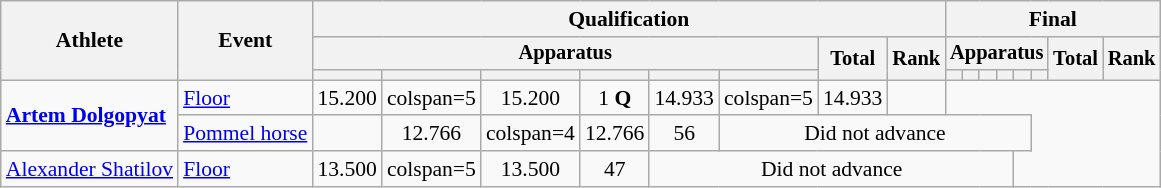<table class="wikitable" style="font-size:90%">
<tr>
<th rowspan=3>Athlete</th>
<th rowspan=3>Event</th>
<th colspan =8>Qualification</th>
<th colspan =8>Final</th>
</tr>
<tr style="font-size:95%">
<th colspan=6>Apparatus</th>
<th rowspan=2>Total</th>
<th rowspan=2>Rank</th>
<th colspan=6>Apparatus</th>
<th rowspan=2>Total</th>
<th rowspan=2>Rank</th>
</tr>
<tr style="font-size:95%">
<th></th>
<th></th>
<th></th>
<th></th>
<th></th>
<th></th>
<th></th>
<th></th>
<th></th>
<th></th>
<th></th>
<th></th>
</tr>
<tr align=center>
<td align=left rowspan=2><strong><a href='#'>Artem Dolgopyat</a></strong></td>
<td align=left><a href='#'>Floor</a></td>
<td>15.200</td>
<td>colspan=5 </td>
<td>15.200</td>
<td>1 <strong>Q</strong></td>
<td>14.933</td>
<td>colspan=5 </td>
<td>14.933</td>
<td></td>
</tr>
<tr align=center>
<td align=left><a href='#'>Pommel horse</a></td>
<td></td>
<td>12.766</td>
<td>colspan=4 </td>
<td>12.766</td>
<td>56</td>
<td colspan=8>Did not advance</td>
</tr>
<tr align=center>
<td align=left><a href='#'>Alexander Shatilov</a></td>
<td align=left><a href='#'>Floor</a></td>
<td>13.500</td>
<td>colspan=5 </td>
<td>13.500</td>
<td>47</td>
<td colspan=8>Did not advance</td>
</tr>
</table>
